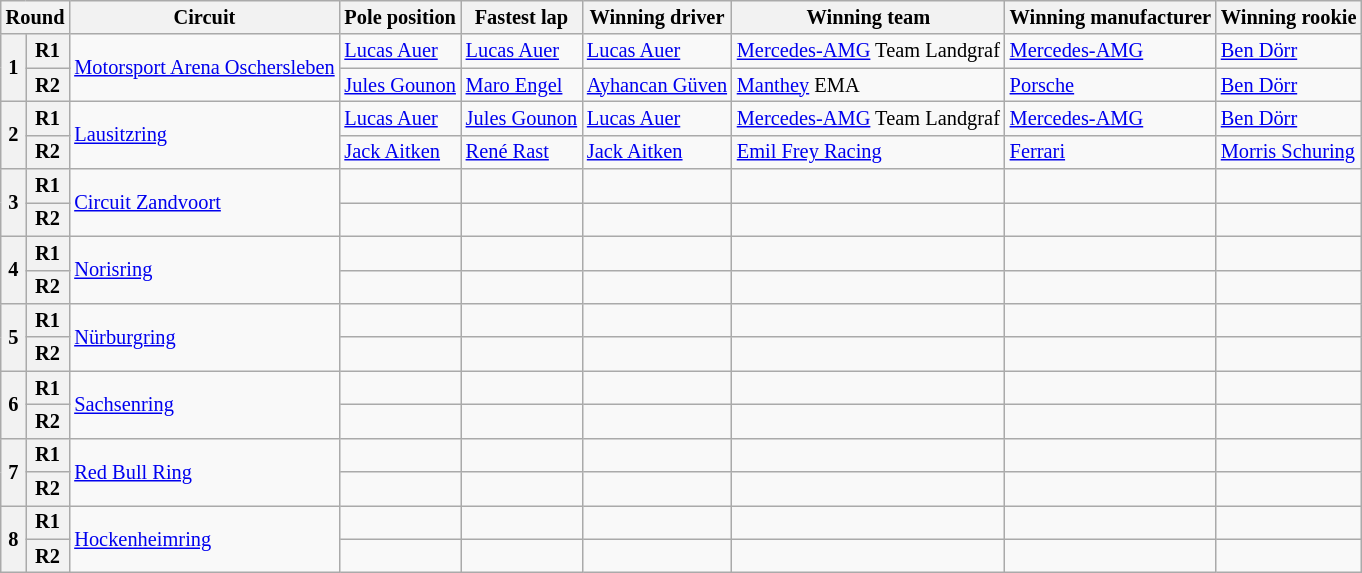<table class="wikitable" style="font-size:85%;">
<tr>
<th colspan=2>Round</th>
<th>Circuit</th>
<th>Pole position</th>
<th>Fastest lap</th>
<th>Winning driver</th>
<th>Winning team</th>
<th nowrap>Winning manufacturer</th>
<th>Winning rookie</th>
</tr>
<tr>
<th rowspan="2">1</th>
<th>R1</th>
<td rowspan="2" nowrap=""> <a href='#'>Motorsport Arena Oschersleben</a></td>
<td nowrap> <a href='#'>Lucas Auer</a></td>
<td nowrap> <a href='#'>Lucas Auer</a></td>
<td nowrap> <a href='#'>Lucas Auer</a></td>
<td nowrap> <a href='#'>Mercedes-AMG</a> Team Landgraf</td>
<td nowrap> <a href='#'>Mercedes-AMG</a></td>
<td nowrap> <a href='#'>Ben Dörr</a></td>
</tr>
<tr>
<th>R2</th>
<td nowrap> <a href='#'>Jules Gounon</a></td>
<td nowrap> <a href='#'>Maro Engel</a></td>
<td nowrap> <a href='#'>Ayhancan Güven</a></td>
<td nowrap> <a href='#'>Manthey</a> EMA</td>
<td nowrap> <a href='#'>Porsche</a></td>
<td nowrap> <a href='#'>Ben Dörr</a></td>
</tr>
<tr>
<th rowspan="2">2</th>
<th>R1</th>
<td rowspan="2" nowrap=""> <a href='#'>Lausitzring</a></td>
<td nowrap> <a href='#'>Lucas Auer</a></td>
<td nowrap> <a href='#'>Jules Gounon</a></td>
<td nowrap> <a href='#'>Lucas Auer</a></td>
<td nowrap> <a href='#'>Mercedes-AMG</a> Team Landgraf</td>
<td nowrap> <a href='#'>Mercedes-AMG</a></td>
<td nowrap> <a href='#'>Ben Dörr</a></td>
</tr>
<tr>
<th>R2</th>
<td align="left" nowrap=""> <a href='#'>Jack Aitken</a></td>
<td align="left" nowrap=""> <a href='#'>René Rast</a></td>
<td align="left" nowrap=""> <a href='#'>Jack Aitken</a></td>
<td nowrap> <a href='#'>Emil Frey Racing</a></td>
<td nowrap> <a href='#'>Ferrari</a></td>
<td align="left" nowrap=""> <a href='#'>Morris Schuring</a></td>
</tr>
<tr>
<th rowspan="2">3</th>
<th>R1</th>
<td rowspan="2" nowrap=""> <a href='#'>Circuit Zandvoort</a></td>
<td nowrap></td>
<td nowrap></td>
<td nowrap></td>
<td nowrap></td>
<td nowrap></td>
<td nowrap></td>
</tr>
<tr>
<th>R2</th>
<td nowrap></td>
<td nowrap></td>
<td nowrap></td>
<td nowrap></td>
<td nowrap></td>
<td nowrap></td>
</tr>
<tr>
<th rowspan="2">4</th>
<th>R1</th>
<td rowspan="2" nowrap=""> <a href='#'>Norisring</a></td>
<td nowrap></td>
<td nowrap></td>
<td nowrap></td>
<td nowrap></td>
<td nowrap></td>
<td nowrap></td>
</tr>
<tr>
<th>R2</th>
<td nowrap></td>
<td nowrap></td>
<td nowrap></td>
<td nowrap></td>
<td nowrap></td>
<td nowrap></td>
</tr>
<tr>
<th rowspan="2">5</th>
<th>R1</th>
<td rowspan="2" nowrap=""> <a href='#'>Nürburgring</a></td>
<td nowrap></td>
<td nowrap></td>
<td nowrap></td>
<td nowrap></td>
<td nowrap></td>
<td nowrap></td>
</tr>
<tr>
<th>R2</th>
<td nowrap></td>
<td nowrap></td>
<td nowrap></td>
<td nowrap></td>
<td nowrap></td>
<td nowrap></td>
</tr>
<tr>
<th rowspan="2">6</th>
<th>R1</th>
<td rowspan="2" nowrap=""> <a href='#'>Sachsenring</a></td>
<td nowrap></td>
<td nowrap></td>
<td nowrap></td>
<td nowrap></td>
<td nowrap></td>
<td nowrap></td>
</tr>
<tr>
<th>R2</th>
<td nowrap></td>
<td nowrap></td>
<td nowrap></td>
<td nowrap></td>
<td nowrap></td>
<td nowrap></td>
</tr>
<tr>
<th rowspan="2">7</th>
<th>R1</th>
<td rowspan="2" nowrap=""> <a href='#'>Red Bull Ring</a></td>
<td nowrap></td>
<td nowrap></td>
<td nowrap></td>
<td nowrap></td>
<td nowrap></td>
<td nowrap></td>
</tr>
<tr>
<th>R2</th>
<td nowrap></td>
<td nowrap></td>
<td nowrap></td>
<td nowrap></td>
<td nowrap></td>
<td nowrap></td>
</tr>
<tr>
<th rowspan="2">8</th>
<th>R1</th>
<td rowspan="2" nowrap=""> <a href='#'>Hockenheimring</a></td>
<td nowrap></td>
<td nowrap></td>
<td nowrap></td>
<td nowrap></td>
<td nowrap></td>
<td nowrap></td>
</tr>
<tr>
<th>R2</th>
<td nowrap></td>
<td nowrap></td>
<td nowrap></td>
<td nowrap></td>
<td nowrap></td>
<td nowrap></td>
</tr>
</table>
